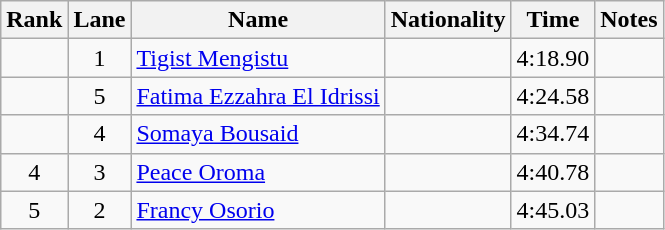<table class="wikitable sortable" style="text-align:center">
<tr>
<th>Rank</th>
<th>Lane</th>
<th>Name</th>
<th>Nationality</th>
<th>Time</th>
<th>Notes</th>
</tr>
<tr>
<td></td>
<td>1</td>
<td align=left><a href='#'>Tigist Mengistu</a></td>
<td align=left></td>
<td>4:18.90</td>
<td></td>
</tr>
<tr>
<td></td>
<td>5</td>
<td align=left><a href='#'>Fatima Ezzahra El Idrissi</a></td>
<td align=left></td>
<td>4:24.58</td>
<td></td>
</tr>
<tr>
<td></td>
<td>4</td>
<td align=left><a href='#'>Somaya Bousaid</a></td>
<td align=left></td>
<td>4:34.74</td>
<td></td>
</tr>
<tr>
<td>4</td>
<td>3</td>
<td align=left><a href='#'>Peace Oroma</a></td>
<td align=left></td>
<td>4:40.78</td>
<td></td>
</tr>
<tr>
<td>5</td>
<td>2</td>
<td align=left><a href='#'>Francy Osorio</a></td>
<td align=left></td>
<td>4:45.03</td>
<td></td>
</tr>
</table>
